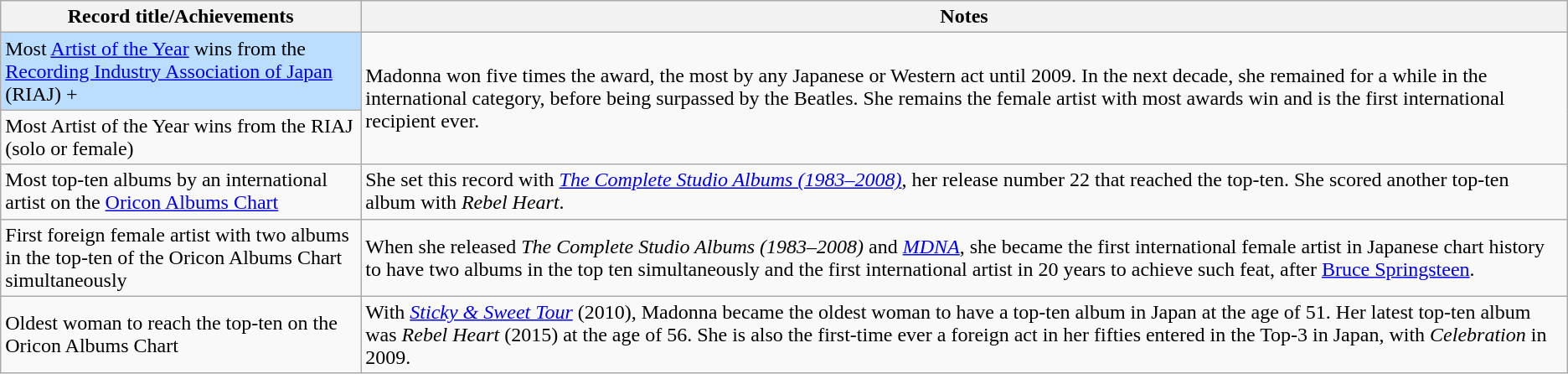<table class="wikitable sortable plainrowheaders">
<tr>
<th scope="col" width=20%>Record title/Achievements</th>
<th scope="col" width=67%>Notes</th>
</tr>
<tr>
<td style="background-color: #bdf;">Most <a href='#'>Artist of the Year</a> wins from the <a href='#'>Recording Industry Association of Japan</a> (RIAJ) +</td>
<td rowspan="2">Madonna won five times the award, the most by any Japanese or Western act until 2009. In the next decade, she remained for a while in the international category, before being surpassed by the Beatles. She remains the female artist with most awards win and is the first international recipient ever.</td>
</tr>
<tr>
<td>Most Artist of the Year wins from the RIAJ (solo or female)</td>
</tr>
<tr>
<td>Most top-ten albums by an international artist on the <a href='#'>Oricon Albums Chart</a></td>
<td>She set this record with <em><a href='#'>The Complete Studio Albums (1983–2008)</a></em>, her release number 22 that reached the top-ten. She scored another top-ten album with <em>Rebel Heart</em>.</td>
</tr>
<tr>
<td>First foreign female artist with two albums in the top-ten of the Oricon Albums Chart simultaneously</td>
<td>When she released <em>The Complete Studio Albums (1983–2008)</em> and <em><a href='#'>MDNA</a></em>, she became the first international female artist in Japanese chart history to have two albums in the top ten simultaneously and the first international artist in 20 years to achieve such feat, after <a href='#'>Bruce Springsteen</a>.</td>
</tr>
<tr>
<td>Oldest woman to reach the top-ten on the Oricon Albums Chart</td>
<td>With <em><a href='#'>Sticky & Sweet Tour</a></em> (2010), Madonna became the oldest woman to have a top-ten album in Japan at the age of 51. Her latest top-ten album was <em>Rebel Heart</em> (2015) at the age of 56. She is also the first-time ever a foreign act in her fifties entered in the Top-3 in Japan, with <em>Celebration</em> in 2009.</td>
</tr>
</table>
